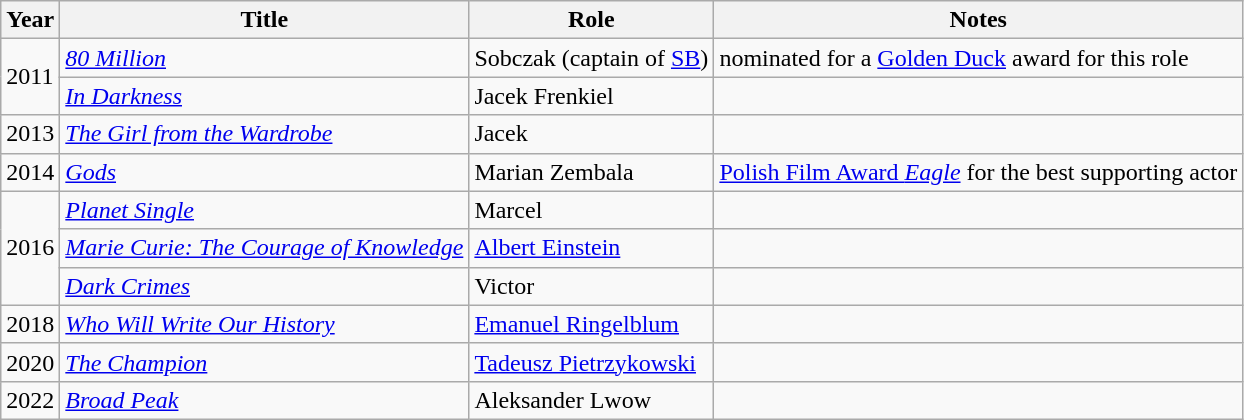<table class="wikitable sortable">
<tr>
<th>Year</th>
<th>Title</th>
<th>Role</th>
<th class="unsortable">Notes</th>
</tr>
<tr>
<td rowspan="2">2011</td>
<td><em><a href='#'>80 Million</a></em></td>
<td>Sobczak (captain of <a href='#'>SB</a>)</td>
<td>nominated for a <a href='#'>Golden Duck</a> award for this role</td>
</tr>
<tr>
<td><em><a href='#'>In Darkness</a></em></td>
<td>Jacek Frenkiel</td>
<td></td>
</tr>
<tr>
<td>2013</td>
<td><em><a href='#'>The Girl from the Wardrobe</a></em></td>
<td>Jacek</td>
<td></td>
</tr>
<tr>
<td>2014</td>
<td><em><a href='#'>Gods</a></em></td>
<td>Marian Zembala</td>
<td><a href='#'>Polish Film Award <em>Eagle</em></a> for the best supporting actor</td>
</tr>
<tr>
<td rowspan="3">2016</td>
<td><em><a href='#'>Planet Single</a></em></td>
<td>Marcel</td>
<td></td>
</tr>
<tr>
<td><em><a href='#'>Marie Curie: The Courage of Knowledge</a></em></td>
<td><a href='#'>Albert Einstein</a></td>
<td></td>
</tr>
<tr>
<td><em><a href='#'>Dark Crimes</a></em></td>
<td>Victor</td>
<td></td>
</tr>
<tr>
<td>2018</td>
<td><em><a href='#'>Who Will Write Our History</a></em></td>
<td><a href='#'>Emanuel Ringelblum</a></td>
<td></td>
</tr>
<tr>
<td>2020</td>
<td><em><a href='#'>The Champion</a></em></td>
<td><a href='#'>Tadeusz Pietrzykowski</a></td>
<td></td>
</tr>
<tr>
<td>2022</td>
<td><em><a href='#'>Broad Peak</a></em></td>
<td>Aleksander Lwow</td>
<td></td>
</tr>
</table>
